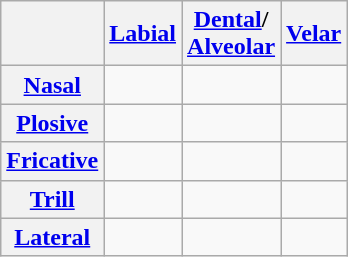<table class="wikitable" style="text-align: center">
<tr>
<th></th>
<th><a href='#'>Labial</a></th>
<th><a href='#'>Dental</a>/<br><a href='#'>Alveolar</a></th>
<th><a href='#'>Velar</a></th>
</tr>
<tr>
<th><a href='#'>Nasal</a></th>
<td></td>
<td></td>
<td></td>
</tr>
<tr>
<th><a href='#'>Plosive</a></th>
<td></td>
<td></td>
<td></td>
</tr>
<tr>
<th><a href='#'>Fricative</a></th>
<td>   </td>
<td></td>
<td></td>
</tr>
<tr>
<th><a href='#'>Trill</a></th>
<td></td>
<td></td>
<td></td>
</tr>
<tr>
<th><a href='#'>Lateral</a></th>
<td></td>
<td></td>
<td></td>
</tr>
</table>
